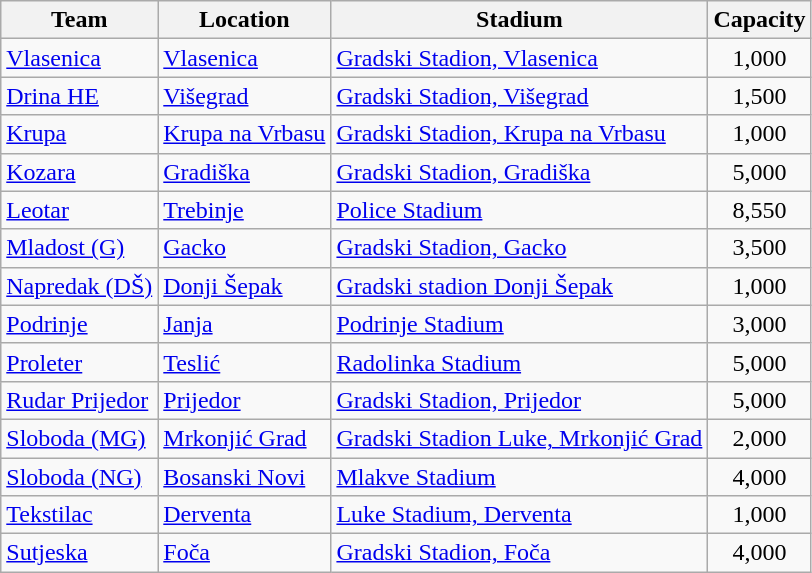<table class="wikitable sortable">
<tr>
<th>Team</th>
<th>Location</th>
<th>Stadium</th>
<th>Capacity</th>
</tr>
<tr>
<td><a href='#'>Vlasenica</a></td>
<td><a href='#'>Vlasenica</a></td>
<td><a href='#'>Gradski Stadion, Vlasenica</a></td>
<td align="center">1,000</td>
</tr>
<tr>
<td><a href='#'>Drina HE</a></td>
<td><a href='#'>Višegrad</a></td>
<td><a href='#'>Gradski Stadion, Višegrad</a></td>
<td align="center">1,500</td>
</tr>
<tr>
<td><a href='#'>Krupa</a></td>
<td><a href='#'>Krupa na Vrbasu</a></td>
<td><a href='#'>Gradski Stadion, Krupa na Vrbasu</a></td>
<td align="center">1,000</td>
</tr>
<tr>
<td><a href='#'>Kozara</a></td>
<td><a href='#'>Gradiška</a></td>
<td><a href='#'>Gradski Stadion, Gradiška</a></td>
<td align="center">5,000</td>
</tr>
<tr>
<td><a href='#'>Leotar</a></td>
<td><a href='#'>Trebinje</a></td>
<td><a href='#'>Police Stadium</a></td>
<td align="center">8,550</td>
</tr>
<tr>
<td><a href='#'>Mladost (G)</a></td>
<td><a href='#'>Gacko</a></td>
<td><a href='#'>Gradski Stadion, Gacko</a></td>
<td align="center">3,500</td>
</tr>
<tr>
<td><a href='#'>Napredak (DŠ)</a></td>
<td><a href='#'>Donji Šepak</a></td>
<td><a href='#'>Gradski stadion Donji Šepak</a></td>
<td align="center">1,000</td>
</tr>
<tr>
<td><a href='#'>Podrinje</a></td>
<td><a href='#'>Janja</a></td>
<td><a href='#'>Podrinje Stadium</a></td>
<td align="center">3,000</td>
</tr>
<tr>
<td><a href='#'>Proleter</a></td>
<td><a href='#'>Teslić</a></td>
<td><a href='#'>Radolinka Stadium</a></td>
<td align="center">5,000</td>
</tr>
<tr>
<td><a href='#'>Rudar Prijedor</a></td>
<td><a href='#'>Prijedor</a></td>
<td><a href='#'>Gradski Stadion, Prijedor</a></td>
<td align="center">5,000</td>
</tr>
<tr>
<td><a href='#'>Sloboda (MG)</a></td>
<td><a href='#'>Mrkonjić Grad</a></td>
<td><a href='#'>Gradski Stadion Luke, Mrkonjić Grad</a></td>
<td align="center">2,000</td>
</tr>
<tr>
<td><a href='#'>Sloboda (NG)</a></td>
<td><a href='#'>Bosanski Novi</a></td>
<td><a href='#'>Mlakve Stadium</a></td>
<td align="center">4,000</td>
</tr>
<tr>
<td><a href='#'>Tekstilac</a></td>
<td><a href='#'>Derventa</a></td>
<td><a href='#'>Luke Stadium, Derventa</a></td>
<td align="center">1,000</td>
</tr>
<tr>
<td><a href='#'>Sutjeska</a></td>
<td><a href='#'>Foča</a></td>
<td><a href='#'>Gradski Stadion, Foča</a></td>
<td align="center">4,000</td>
</tr>
</table>
